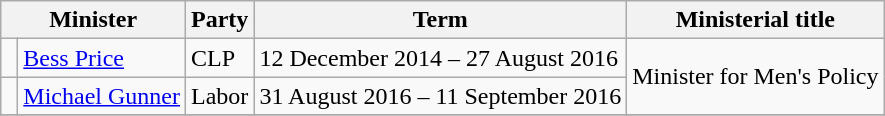<table class="sortable wikitable">
<tr>
<th colspan=2>Minister</th>
<th>Party</th>
<th>Term </th>
<th>Ministerial title</th>
</tr>
<tr>
<td> </td>
<td><a href='#'>Bess Price</a></td>
<td>CLP</td>
<td>12 December 2014 – 27 August 2016</td>
<td rowspan="2">Minister for Men's Policy</td>
</tr>
<tr>
<td> </td>
<td><a href='#'>Michael Gunner</a></td>
<td>Labor</td>
<td>31 August 2016 – 11 September 2016</td>
</tr>
<tr>
</tr>
</table>
